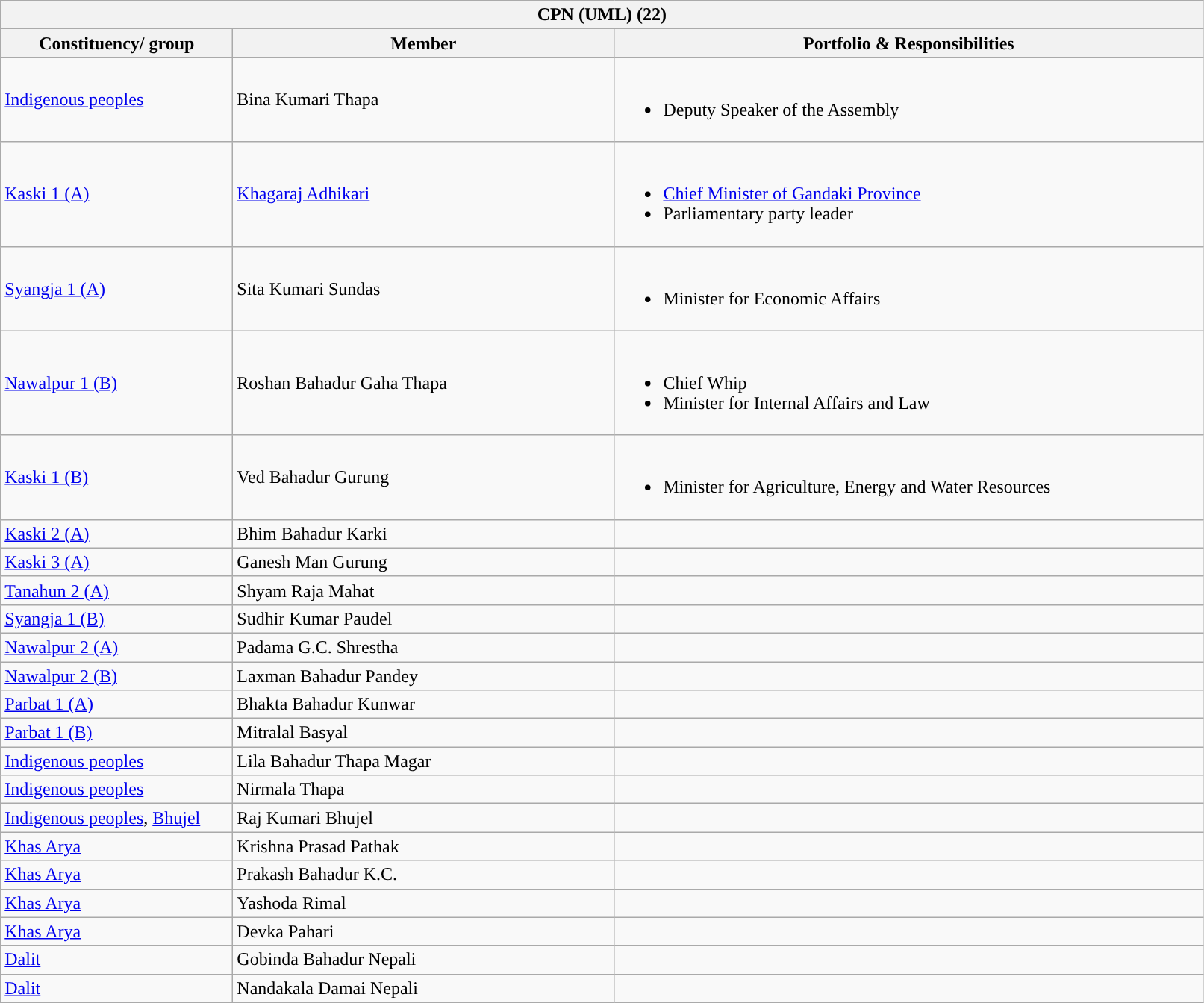<table class="wikitable sortable mw-collapsible mw-collapsed">
<tr>
<th colspan="3" style="width: 800pt; background:">CPN (UML) (22)</th>
</tr>
<tr>
<th style="width:150pt;">Constituency/ group</th>
<th style="width:250pt;">Member</th>
<th>Portfolio & Responsibilities</th>
</tr>
<tr>
<td><a href='#'>Indigenous peoples</a></td>
<td>Bina Kumari Thapa</td>
<td><br><ul><li>Deputy Speaker of the Assembly</li></ul></td>
</tr>
<tr>
<td><a href='#'>Kaski 1 (A)</a></td>
<td><a href='#'>Khagaraj Adhikari</a></td>
<td><br><ul><li><a href='#'>Chief Minister of Gandaki Province</a></li><li>Parliamentary party leader</li></ul></td>
</tr>
<tr>
<td><a href='#'>Syangja 1 (A)</a></td>
<td>Sita Kumari Sundas</td>
<td><br><ul><li>Minister for Economic Affairs</li></ul></td>
</tr>
<tr>
<td><a href='#'>Nawalpur 1 (B)</a></td>
<td>Roshan Bahadur Gaha Thapa</td>
<td><br><ul><li>Chief Whip</li><li>Minister for Internal Affairs and Law</li></ul></td>
</tr>
<tr>
<td><a href='#'>Kaski 1 (B)</a></td>
<td>Ved Bahadur Gurung</td>
<td><br><ul><li>Minister for Agriculture, Energy and Water Resources</li></ul></td>
</tr>
<tr>
<td><a href='#'>Kaski 2 (A)</a></td>
<td>Bhim Bahadur Karki</td>
<td></td>
</tr>
<tr>
<td><a href='#'>Kaski 3 (A)</a></td>
<td>Ganesh Man Gurung</td>
<td></td>
</tr>
<tr>
<td><a href='#'>Tanahun 2 (A)</a></td>
<td>Shyam Raja Mahat</td>
<td></td>
</tr>
<tr>
<td><a href='#'>Syangja 1 (B)</a></td>
<td>Sudhir Kumar Paudel</td>
<td></td>
</tr>
<tr>
<td><a href='#'>Nawalpur 2 (A)</a></td>
<td>Padama G.C. Shrestha</td>
<td></td>
</tr>
<tr>
<td><a href='#'>Nawalpur 2 (B)</a></td>
<td>Laxman Bahadur Pandey</td>
<td></td>
</tr>
<tr>
<td><a href='#'>Parbat 1 (A)</a></td>
<td>Bhakta Bahadur Kunwar</td>
<td></td>
</tr>
<tr>
<td><a href='#'>Parbat 1 (B)</a></td>
<td>Mitralal Basyal</td>
<td></td>
</tr>
<tr>
<td><a href='#'>Indigenous peoples</a></td>
<td>Lila Bahadur Thapa Magar</td>
<td></td>
</tr>
<tr>
<td><a href='#'>Indigenous peoples</a></td>
<td>Nirmala Thapa</td>
<td></td>
</tr>
<tr>
<td><a href='#'>Indigenous peoples</a>, <a href='#'>Bhujel</a></td>
<td>Raj Kumari Bhujel</td>
<td></td>
</tr>
<tr>
<td><a href='#'>Khas Arya</a></td>
<td>Krishna Prasad Pathak</td>
<td></td>
</tr>
<tr>
<td><a href='#'>Khas Arya</a></td>
<td>Prakash Bahadur K.C.</td>
<td></td>
</tr>
<tr>
<td><a href='#'>Khas Arya</a></td>
<td>Yashoda Rimal</td>
<td></td>
</tr>
<tr>
<td><a href='#'>Khas Arya</a></td>
<td>Devka Pahari</td>
<td></td>
</tr>
<tr>
<td><a href='#'>Dalit</a></td>
<td>Gobinda Bahadur Nepali</td>
<td></td>
</tr>
<tr>
<td><a href='#'>Dalit</a></td>
<td>Nandakala Damai Nepali</td>
<td></td>
</tr>
</table>
